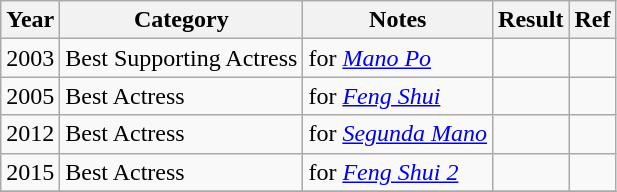<table class="wikitable">
<tr>
<th>Year</th>
<th>Category</th>
<th>Notes</th>
<th>Result</th>
<th>Ref</th>
</tr>
<tr>
<td>2003</td>
<td>Best Supporting Actress</td>
<td>for <em><a href='#'>Mano Po</a></em></td>
<td></td>
<td></td>
</tr>
<tr>
<td>2005</td>
<td>Best Actress</td>
<td>for <em><a href='#'>Feng Shui</a></em></td>
<td></td>
<td></td>
</tr>
<tr>
<td>2012</td>
<td>Best Actress</td>
<td>for <em><a href='#'>Segunda Mano</a></em></td>
<td></td>
<td></td>
</tr>
<tr>
<td>2015</td>
<td>Best Actress</td>
<td>for <em><a href='#'>Feng Shui 2</a></em></td>
<td></td>
<td></td>
</tr>
<tr>
</tr>
</table>
